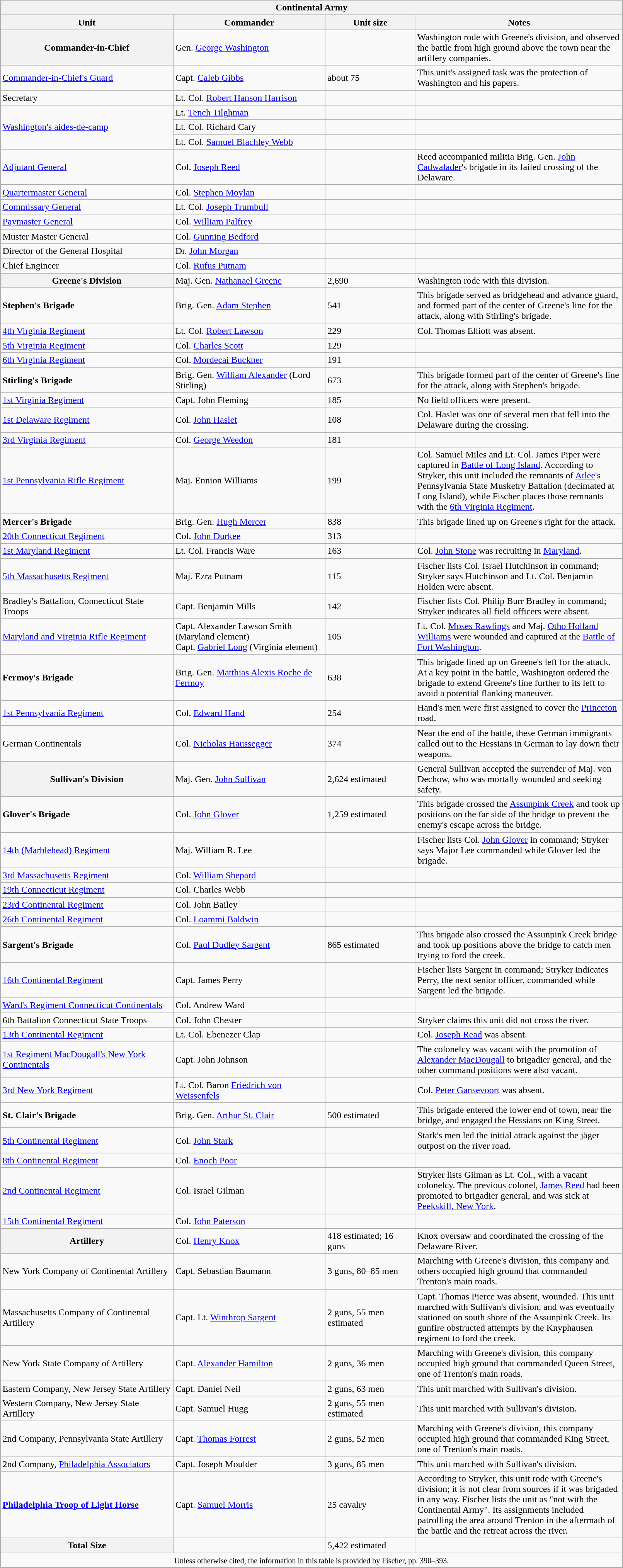<table class="wikitable" width="85%" style="margin: 1em auto 1em auto">
<tr>
<th colspan="4" bgcolor="#f9f9f9"><strong>Continental Army</strong></th>
</tr>
<tr>
<th bgcolor="#f9f9f9" width=25%>Unit</th>
<th bgcolor="#f9f9f9" width=22%>Commander</th>
<th bgcolor="#f9f9f9" width=13%>Unit size</th>
<th bgcolor="#f9f9f9" width=30%>Notes</th>
</tr>
<tr>
<th bgcolor="#f9f9f9" align="center">Commander-in-Chief</th>
<td align="left">Gen. <a href='#'>George Washington</a></td>
<td align="left"></td>
<td>Washington rode with Greene's division, and observed the battle from high ground above the town near the artillery companies.</td>
</tr>
<tr>
<td><a href='#'>Commander-in-Chief's Guard</a></td>
<td align="left">Capt. <a href='#'>Caleb Gibbs</a></td>
<td align="left">about 75</td>
<td>This unit's assigned task was the protection of Washington and his papers.</td>
</tr>
<tr>
<td>Secretary</td>
<td align="left">Lt. Col. <a href='#'>Robert Hanson Harrison</a></td>
<td align="left"></td>
<td></td>
</tr>
<tr>
<td rowspan=3><a href='#'>Washington's aides-de-camp</a></td>
<td align="left">Lt. <a href='#'>Tench Tilghman</a></td>
<td align="left"></td>
<td></td>
</tr>
<tr>
<td align="left">Lt. Col. Richard Cary</td>
<td align="left"></td>
<td></td>
</tr>
<tr>
<td align="left">Lt. Col. <a href='#'>Samuel Blachley Webb</a></td>
<td align="left"></td>
<td></td>
</tr>
<tr>
<td><a href='#'>Adjutant General</a></td>
<td align="left">Col. <a href='#'>Joseph Reed</a></td>
<td align="left"></td>
<td>Reed accompanied militia Brig. Gen. <a href='#'>John Cadwalader</a>'s brigade in its failed crossing of the Delaware.</td>
</tr>
<tr>
<td><a href='#'>Quartermaster General</a></td>
<td align="left">Col. <a href='#'>Stephen Moylan</a></td>
<td align="left"></td>
<td></td>
</tr>
<tr>
<td><a href='#'>Commissary General</a></td>
<td align="left">Lt. Col. <a href='#'>Joseph Trumbull</a></td>
<td align="left"></td>
<td></td>
</tr>
<tr>
<td><a href='#'>Paymaster General</a></td>
<td align="left">Col. <a href='#'>William Palfrey</a></td>
<td align="left"></td>
<td></td>
</tr>
<tr>
<td>Muster Master General</td>
<td align="left">Col. <a href='#'>Gunning Bedford</a></td>
<td align="left"></td>
<td></td>
</tr>
<tr>
<td>Director of the General Hospital</td>
<td align="left">Dr. <a href='#'>John Morgan</a></td>
<td align="left"></td>
<td></td>
</tr>
<tr>
<td>Chief Engineer</td>
<td align="left">Col. <a href='#'>Rufus Putnam</a></td>
<td align="left"></td>
<td></td>
</tr>
<tr>
<th bgcolor="#f9f9f9" align="center">Greene's Division</th>
<td align="left">Maj. Gen. <a href='#'>Nathanael Greene</a></td>
<td align="left">2,690</td>
<td>Washington rode with this division.</td>
</tr>
<tr>
<td><strong>Stephen's Brigade</strong></td>
<td align="left">Brig. Gen. <a href='#'>Adam Stephen</a></td>
<td align="left">541</td>
<td>This brigade served as bridgehead and advance guard, and formed part of the center of Greene's line for the attack, along with Stirling's brigade.</td>
</tr>
<tr>
<td><a href='#'>4th Virginia Regiment</a></td>
<td align="left">Lt. Col. <a href='#'>Robert Lawson</a></td>
<td align="left">229</td>
<td>Col. Thomas Elliott was absent.</td>
</tr>
<tr>
<td><a href='#'>5th Virginia Regiment</a></td>
<td align="left">Col. <a href='#'>Charles Scott</a></td>
<td align="left">129</td>
</tr>
<tr>
<td><a href='#'>6th Virginia Regiment</a></td>
<td align="left">Col. <a href='#'>Mordecai Buckner</a></td>
<td align="left">191</td>
<td></td>
</tr>
<tr>
<td><strong>Stirling's Brigade</strong></td>
<td align="left">Brig. Gen. <a href='#'>William Alexander</a> (Lord Stirling)</td>
<td align="left">673</td>
<td>This brigade formed part of the center of Greene's line for the attack, along with Stephen's brigade.</td>
</tr>
<tr>
<td><a href='#'>1st Virginia Regiment</a></td>
<td align="left">Capt. John Fleming</td>
<td align="left">185</td>
<td>No field officers were present.</td>
</tr>
<tr>
<td><a href='#'>1st Delaware Regiment</a></td>
<td align="left">Col. <a href='#'>John Haslet</a></td>
<td align="left">108</td>
<td>Col. Haslet was one of several men that fell into the Delaware during the crossing.</td>
</tr>
<tr>
<td><a href='#'>3rd Virginia Regiment</a></td>
<td align="left">Col. <a href='#'>George Weedon</a></td>
<td align="left">181</td>
<td></td>
</tr>
<tr>
<td><a href='#'>1st Pennsylvania Rifle Regiment</a></td>
<td align="left">Maj. Ennion Williams</td>
<td align="left">199</td>
<td>Col. Samuel Miles and Lt. Col. James Piper were captured in <a href='#'>Battle of Long Island</a>. According to Stryker, this unit included the remnants of <a href='#'>Atlee</a>'s Pennsylvania State Musketry Battalion (decimated at Long Island), while Fischer places those remnants with the <a href='#'>6th Virginia Regiment</a>.</td>
</tr>
<tr>
<td><strong>Mercer's Brigade</strong></td>
<td align="left">Brig. Gen. <a href='#'>Hugh Mercer</a></td>
<td align="left">838</td>
<td>This brigade lined up on Greene's right for the attack.</td>
</tr>
<tr>
<td><a href='#'>20th Connecticut Regiment</a></td>
<td align="left">Col. <a href='#'>John Durkee</a></td>
<td align="left">313</td>
<td></td>
</tr>
<tr>
<td><a href='#'>1st Maryland Regiment</a></td>
<td align="left">Lt. Col. Francis Ware</td>
<td align="left">163</td>
<td>Col. <a href='#'>John Stone</a> was recruiting in <a href='#'>Maryland</a>.</td>
</tr>
<tr>
<td><a href='#'>5th Massachusetts Regiment</a></td>
<td align="left">Maj. Ezra Putnam</td>
<td align="left">115</td>
<td>Fischer lists Col. Israel Hutchinson in command; Stryker says Hutchinson and Lt. Col. Benjamin Holden were absent.</td>
</tr>
<tr>
<td>Bradley's Battalion, Connecticut State Troops</td>
<td align="left">Capt. Benjamin Mills</td>
<td align="left">142</td>
<td>Fischer lists Col. Philip Burr Bradley in command; Stryker indicates all field officers were absent.</td>
</tr>
<tr>
<td><a href='#'>Maryland and Virginia Rifle Regiment</a></td>
<td align="left">Capt. Alexander Lawson Smith (Maryland element)<br>Capt. <a href='#'>Gabriel Long</a> (Virginia element)</td>
<td align="left">105</td>
<td>Lt. Col. <a href='#'>Moses Rawlings</a> and Maj. <a href='#'>Otho Holland Williams</a> were wounded and captured at the <a href='#'>Battle of Fort Washington</a>.</td>
</tr>
<tr>
<td><strong>Fermoy's Brigade</strong></td>
<td align="left">Brig. Gen. <a href='#'>Matthias Alexis Roche de Fermoy</a></td>
<td align="left">638</td>
<td>This brigade lined up on Greene's left for the attack.  At a key point in the battle, Washington ordered the brigade to extend Greene's line further to its left to avoid a potential flanking maneuver.</td>
</tr>
<tr>
<td><a href='#'>1st Pennsylvania Regiment</a></td>
<td align="left">Col. <a href='#'>Edward Hand</a></td>
<td align="left">254</td>
<td>Hand's men were first assigned to cover the <a href='#'>Princeton</a> road.</td>
</tr>
<tr>
<td>German Continentals</td>
<td align="left">Col. <a href='#'>Nicholas Haussegger</a></td>
<td align="left">374</td>
<td>Near the end of the battle, these German immigrants called out to the Hessians in German to lay down their weapons.</td>
</tr>
<tr>
<th bgcolor="#f9f9f9" align="center">Sullivan's Division</th>
<td align="left">Maj. Gen. <a href='#'>John Sullivan</a></td>
<td align="left">2,624 estimated</td>
<td>General Sullivan accepted the surrender of Maj. von Dechow, who was mortally wounded and seeking safety.</td>
</tr>
<tr>
<td><strong>Glover's Brigade</strong></td>
<td align="left">Col. <a href='#'>John Glover</a></td>
<td align="left">1,259 estimated</td>
<td>This brigade crossed the <a href='#'>Assunpink Creek</a> and took up positions on the far side of the bridge to prevent the enemy's escape across the bridge.</td>
</tr>
<tr>
<td><a href='#'>14th (Marblehead) Regiment</a></td>
<td align="left">Maj. William R. Lee</td>
<td align="left"></td>
<td>Fischer lists Col. <a href='#'>John Glover</a> in command; Stryker says Major Lee commanded while Glover led the brigade.</td>
</tr>
<tr>
<td><a href='#'>3rd Massachusetts Regiment</a></td>
<td align="left">Col. <a href='#'>William Shepard</a></td>
<td align="left"></td>
<td></td>
</tr>
<tr>
<td><a href='#'>19th Connecticut Regiment</a></td>
<td align="left">Col. Charles Webb</td>
<td align="left"></td>
<td></td>
</tr>
<tr>
<td><a href='#'>23rd Continental Regiment</a></td>
<td align="left">Col. John Bailey</td>
<td align="left"></td>
<td></td>
</tr>
<tr>
<td><a href='#'>26th Continental Regiment</a></td>
<td align="left">Col. <a href='#'>Loammi Baldwin</a></td>
<td align="left"></td>
<td></td>
</tr>
<tr>
<td><strong>Sargent's Brigade</strong></td>
<td align="left">Col. <a href='#'>Paul Dudley Sargent</a></td>
<td align="left">865 estimated</td>
<td>This brigade also crossed the Assunpink Creek bridge and took up positions above the bridge to catch men trying to ford the creek.</td>
</tr>
<tr>
<td><a href='#'>16th Continental Regiment</a></td>
<td align="left">Capt. James Perry</td>
<td align="left"></td>
<td>Fischer lists Sargent in command; Stryker indicates Perry, the next senior officer, commanded while Sargent led the brigade.</td>
</tr>
<tr>
<td><a href='#'>Ward's Regiment Connecticut Continentals</a></td>
<td align="left">Col. Andrew Ward</td>
<td align="left"></td>
<td></td>
</tr>
<tr>
<td>6th Battalion Connecticut State Troops</td>
<td align="left">Col. John Chester</td>
<td align="left"></td>
<td>Stryker claims this unit did not cross the river.</td>
</tr>
<tr>
<td><a href='#'>13th Continental Regiment</a></td>
<td align="left">Lt. Col. Ebenezer Clap</td>
<td align="left"></td>
<td>Col. <a href='#'>Joseph Read</a> was absent.</td>
</tr>
<tr>
<td><a href='#'>1st Regiment MacDougall's New York Continentals</a></td>
<td align="left">Capt. John Johnson</td>
<td align="left"></td>
<td>The colonelcy was vacant with the promotion of <a href='#'>Alexander MacDougall</a> to brigadier general, and the other command positions were also vacant.</td>
</tr>
<tr>
<td><a href='#'>3rd New York Regiment</a></td>
<td align="left">Lt. Col. Baron <a href='#'>Friedrich von Weissenfels</a></td>
<td align="left"></td>
<td>Col. <a href='#'>Peter Gansevoort</a> was absent.</td>
</tr>
<tr>
<td><strong>St. Clair's Brigade</strong></td>
<td align="left">Brig. Gen. <a href='#'>Arthur St. Clair</a></td>
<td align="left">500 estimated</td>
<td>This brigade entered the lower end of town, near the bridge, and engaged the Hessians on King Street.</td>
</tr>
<tr>
<td><a href='#'>5th Continental Regiment</a></td>
<td align="left">Col. <a href='#'>John Stark</a></td>
<td align="left"></td>
<td>Stark's men led the initial attack against the jäger outpost on the river road.</td>
</tr>
<tr>
<td><a href='#'>8th Continental Regiment</a></td>
<td align="left">Col. <a href='#'>Enoch Poor</a></td>
<td align="left"></td>
<td></td>
</tr>
<tr>
<td><a href='#'>2nd Continental Regiment</a></td>
<td align="left">Col. Israel Gilman</td>
<td align="left"></td>
<td>Stryker lists Gilman as Lt. Col., with a vacant colonelcy.  The previous colonel, <a href='#'>James Reed</a> had been promoted to brigadier general, and was sick at <a href='#'>Peekskill, New York</a>.</td>
</tr>
<tr>
<td><a href='#'>15th Continental Regiment</a></td>
<td align="left">Col. <a href='#'>John Paterson</a></td>
<td align="left"></td>
<td></td>
</tr>
<tr>
<th bgcolor="#f9f9f9" align="center">Artillery</th>
<td align="left">Col. <a href='#'>Henry Knox</a></td>
<td align="left">418 estimated; 16 guns</td>
<td>Knox oversaw and coordinated the crossing of the Delaware River.</td>
</tr>
<tr>
<td>New York Company of Continental Artillery</td>
<td align="left">Capt. Sebastian Baumann</td>
<td align="left">3 guns, 80–85 men</td>
<td>Marching with Greene's division, this company and others occupied high ground that commanded Trenton's main roads.</td>
</tr>
<tr>
<td>Massachusetts Company of Continental Artillery</td>
<td align="left">Capt. Lt. <a href='#'>Winthrop Sargent</a></td>
<td align="left">2 guns, 55 men estimated</td>
<td>Capt. Thomas Pierce was absent, wounded.  This unit marched with Sullivan's division, and was eventually stationed on south shore of the Assunpink Creek. Its gunfire obstructed attempts by the Knyphausen regiment to ford the creek.</td>
</tr>
<tr>
<td>New York State Company of Artillery</td>
<td align="left">Capt. <a href='#'>Alexander Hamilton</a></td>
<td align="left">2 guns, 36 men</td>
<td>Marching with Greene's division, this company occupied high ground that commanded Queen Street, one of Trenton's main roads.</td>
</tr>
<tr>
<td>Eastern Company, New Jersey State Artillery</td>
<td align="left">Capt. Daniel Neil</td>
<td align="left">2 guns, 63 men</td>
<td>This unit marched with Sullivan's division.</td>
</tr>
<tr>
<td>Western Company, New Jersey State Artillery</td>
<td align="left">Capt. Samuel Hugg</td>
<td align="left">2 guns, 55 men estimated</td>
<td>This unit marched with Sullivan's division.</td>
</tr>
<tr>
<td>2nd Company, Pennsylvania State Artillery</td>
<td align="left">Capt. <a href='#'>Thomas Forrest</a></td>
<td align="left">2 guns, 52 men</td>
<td>Marching with Greene's division, this company occupied high ground that commanded King Street, one of Trenton's main roads.</td>
</tr>
<tr>
<td>2nd Company, <a href='#'>Philadelphia Associators</a></td>
<td align="left">Capt. Joseph Moulder</td>
<td align="left">3 guns, 85 men</td>
<td>This unit marched with Sullivan's division.</td>
</tr>
<tr>
<td><strong><a href='#'>Philadelphia Troop of Light Horse</a></strong></td>
<td align="left">Capt. <a href='#'>Samuel Morris</a></td>
<td align="left">25 cavalry</td>
<td>According to Stryker, this unit rode with Greene's division; it is not clear from sources if it was brigaded in any way.  Fischer lists the unit as "not with the Continental Army".  Its assignments included patrolling the area around Trenton in the aftermath of the battle and the retreat across the river.</td>
</tr>
<tr>
<th bgcolor="#f9f9f9" align="center">Total Size</th>
<td align="left"></td>
<td align="left">5,422 estimated</td>
<td></td>
</tr>
<tr>
<td colspan=4 align="center"><small>Unless otherwise cited, the information in this table is provided by Fischer, pp. 390–393.</small></td>
</tr>
</table>
